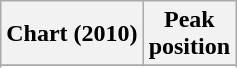<table class="wikitable sortable plainrowheaders" style="text-align:center;">
<tr>
<th scope="col">Chart (2010)</th>
<th scope="col">Peak<br>position</th>
</tr>
<tr>
</tr>
<tr>
</tr>
<tr>
</tr>
<tr>
</tr>
<tr>
</tr>
</table>
